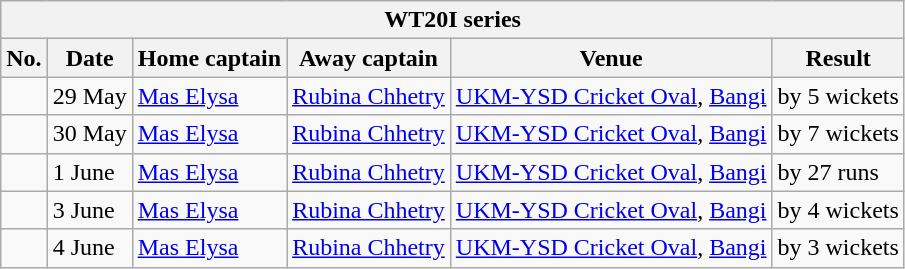<table class="wikitable">
<tr>
<th colspan="6">WT20I series</th>
</tr>
<tr>
<th>No.</th>
<th>Date</th>
<th>Home captain</th>
<th>Away captain</th>
<th>Venue</th>
<th>Result</th>
</tr>
<tr>
<td></td>
<td>29 May</td>
<td><a href='#'>Mas Elysa</a></td>
<td><a href='#'>Rubina Chhetry</a></td>
<td><a href='#'>UKM-YSD Cricket Oval</a>, <a href='#'>Bangi</a></td>
<td> by 5 wickets</td>
</tr>
<tr>
<td></td>
<td>30 May</td>
<td><a href='#'>Mas Elysa</a></td>
<td><a href='#'>Rubina Chhetry</a></td>
<td><a href='#'>UKM-YSD Cricket Oval</a>, <a href='#'>Bangi</a></td>
<td> by 7 wickets</td>
</tr>
<tr>
<td></td>
<td>1 June</td>
<td><a href='#'>Mas Elysa</a></td>
<td><a href='#'>Rubina Chhetry</a></td>
<td><a href='#'>UKM-YSD Cricket Oval</a>, <a href='#'>Bangi</a></td>
<td> by 27 runs</td>
</tr>
<tr>
<td></td>
<td>3 June</td>
<td><a href='#'>Mas Elysa</a></td>
<td><a href='#'>Rubina Chhetry</a></td>
<td><a href='#'>UKM-YSD Cricket Oval</a>, <a href='#'>Bangi</a></td>
<td> by 4 wickets</td>
</tr>
<tr>
<td></td>
<td>4 June</td>
<td><a href='#'>Mas Elysa</a></td>
<td><a href='#'>Rubina Chhetry</a></td>
<td><a href='#'>UKM-YSD Cricket Oval</a>, <a href='#'>Bangi</a></td>
<td> by 3 wickets</td>
</tr>
</table>
